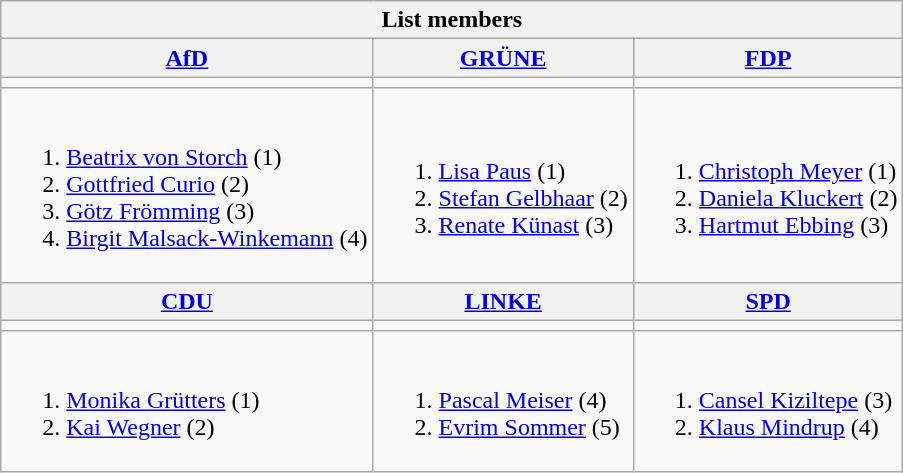<table class=wikitable>
<tr>
<th colspan=3>List members</th>
</tr>
<tr>
<th><a href='#'>AfD</a></th>
<th><a href='#'>GRÜNE</a></th>
<th><a href='#'>FDP</a></th>
</tr>
<tr>
<td bgcolor=></td>
<td bgcolor=></td>
<td bgcolor=></td>
</tr>
<tr>
<td><br><ol><li><a href='#'>Beatrix von Storch</a> (1)</li><li><a href='#'>Gottfried Curio</a> (2)</li><li><a href='#'>Götz Frömming</a> (3)</li><li><a href='#'>Birgit Malsack-Winkemann</a> (4)</li></ol></td>
<td><br><ol><li><a href='#'>Lisa Paus</a> (1)</li><li><a href='#'>Stefan Gelbhaar</a> (2)</li><li><a href='#'>Renate Künast</a> (3)</li></ol></td>
<td><br><ol><li><a href='#'>Christoph Meyer</a> (1)</li><li><a href='#'>Daniela Kluckert</a> (2)</li><li><a href='#'>Hartmut Ebbing</a> (3)</li></ol></td>
</tr>
<tr>
<th><a href='#'>CDU</a></th>
<th><a href='#'>LINKE</a></th>
<th><a href='#'>SPD</a></th>
</tr>
<tr>
<td bgcolor=></td>
<td bgcolor=></td>
<td bgcolor=></td>
</tr>
<tr>
<td><br><ol><li><a href='#'>Monika Grütters</a> (1)</li><li><a href='#'>Kai Wegner</a> (2)</li></ol></td>
<td><br><ol><li><a href='#'>Pascal Meiser</a> (4)</li><li><a href='#'>Evrim Sommer</a> (5)</li></ol></td>
<td><br><ol><li><a href='#'>Cansel Kiziltepe</a> (3)</li><li><a href='#'>Klaus Mindrup</a> (4)</li></ol></td>
</tr>
</table>
